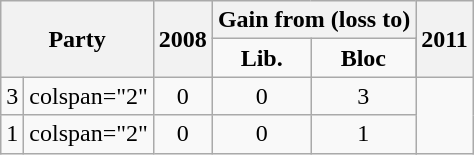<table class="wikitable" style="text-align:center" align="center">
<tr>
<th rowspan="2" colspan="2">Party</th>
<th rowspan="2">2008</th>
<th colspan="4">Gain from (loss to)</th>
<th rowspan="2">2011</th>
</tr>
<tr>
<td><strong>Lib.</strong></td>
<td><strong>Bloc</strong></td>
</tr>
<tr>
<td>3</td>
<td>colspan="2" </td>
<td>0</td>
<td>0</td>
<td>3</td>
</tr>
<tr>
<td>1</td>
<td>colspan="2" </td>
<td>0</td>
<td>0</td>
<td>1</td>
</tr>
</table>
